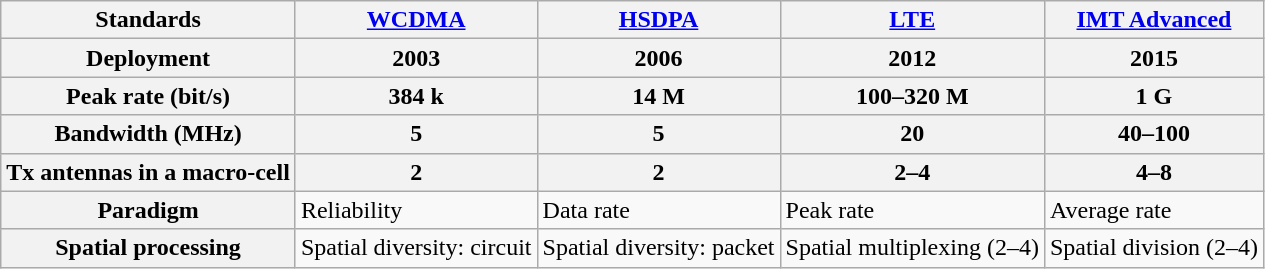<table class="sortable wikitable">
<tr>
<th>Standards</th>
<th><a href='#'>WCDMA</a></th>
<th><a href='#'>HSDPA</a></th>
<th><a href='#'>LTE</a></th>
<th><a href='#'>IMT Advanced</a></th>
</tr>
<tr>
<th>Deployment</th>
<th>2003</th>
<th>2006</th>
<th>2012</th>
<th>2015</th>
</tr>
<tr>
<th>Peak rate (bit/s)</th>
<th>384 k</th>
<th>14 M</th>
<th>100–320 M</th>
<th>1 G</th>
</tr>
<tr>
<th>Bandwidth (MHz)</th>
<th>5</th>
<th>5</th>
<th>20</th>
<th>40–100</th>
</tr>
<tr>
<th>Tx antennas in a macro-cell</th>
<th>2</th>
<th>2</th>
<th>2–4</th>
<th>4–8</th>
</tr>
<tr>
<th>Paradigm</th>
<td>Reliability</td>
<td>Data rate</td>
<td>Peak rate</td>
<td>Average rate</td>
</tr>
<tr>
<th>Spatial processing</th>
<td>Spatial diversity: circuit</td>
<td>Spatial diversity: packet</td>
<td>Spatial multiplexing (2–4)</td>
<td>Spatial division (2–4)</td>
</tr>
</table>
